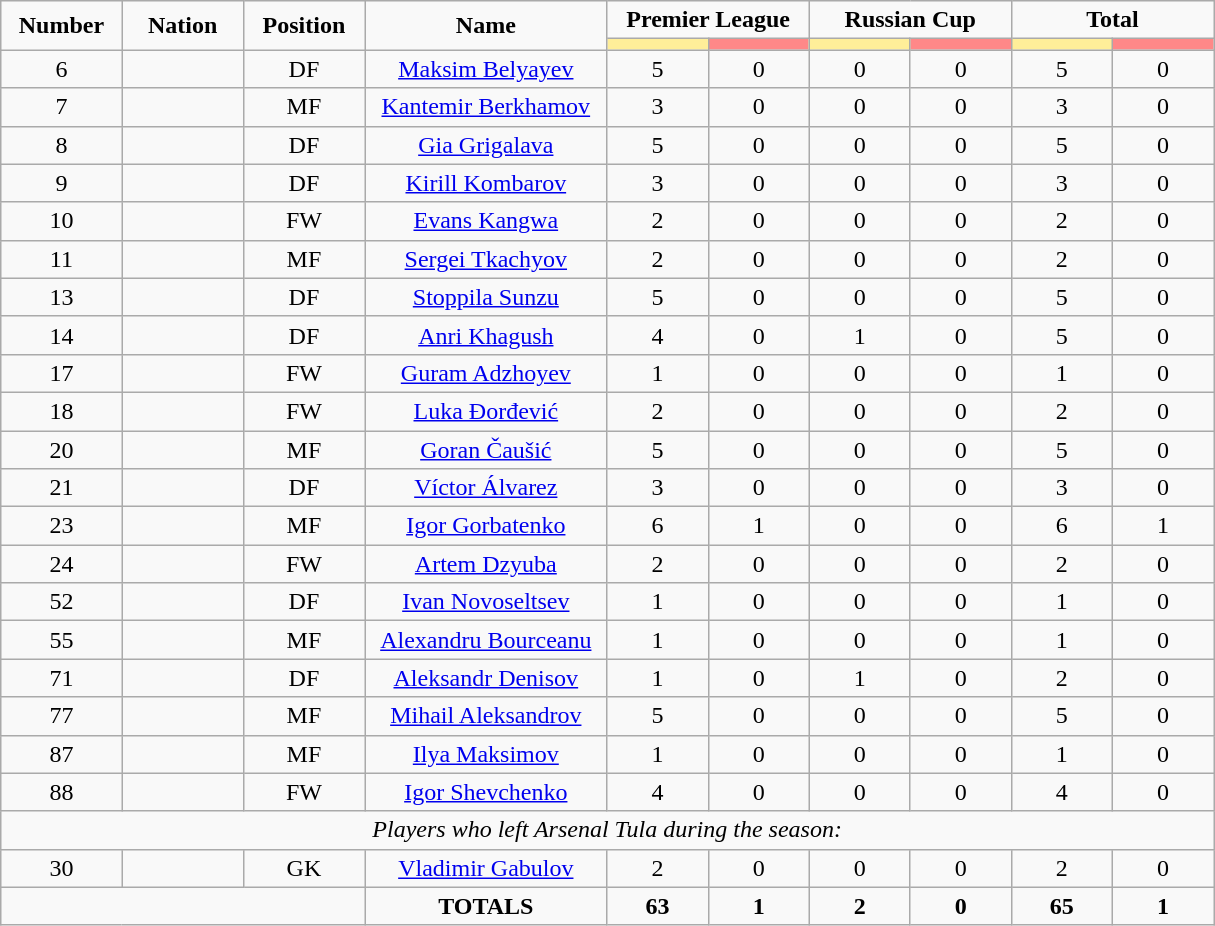<table class="wikitable" style="font-size: 100%; text-align: center;">
<tr>
<td rowspan=2 width="10%" align=center><strong>Number</strong></td>
<td rowspan=2 width="10%" align=center><strong>Nation</strong></td>
<td rowspan=2 width="10%" align=center><strong>Position</strong></td>
<td rowspan=2 width="20%" align=center><strong>Name</strong></td>
<td colspan=2 align=center><strong>Premier League</strong></td>
<td colspan=2 align=center><strong>Russian Cup</strong></td>
<td colspan=2 align=center><strong>Total</strong></td>
</tr>
<tr>
<th width=60 style="background: #FFEE99"></th>
<th width=60 style="background: #FF8888"></th>
<th width=60 style="background: #FFEE99"></th>
<th width=60 style="background: #FF8888"></th>
<th width=60 style="background: #FFEE99"></th>
<th width=60 style="background: #FF8888"></th>
</tr>
<tr>
<td>6</td>
<td></td>
<td>DF</td>
<td><a href='#'>Maksim Belyayev</a></td>
<td>5</td>
<td>0</td>
<td>0</td>
<td>0</td>
<td>5</td>
<td>0</td>
</tr>
<tr>
<td>7</td>
<td></td>
<td>MF</td>
<td><a href='#'>Kantemir Berkhamov</a></td>
<td>3</td>
<td>0</td>
<td>0</td>
<td>0</td>
<td>3</td>
<td>0</td>
</tr>
<tr>
<td>8</td>
<td></td>
<td>DF</td>
<td><a href='#'>Gia Grigalava</a></td>
<td>5</td>
<td>0</td>
<td>0</td>
<td>0</td>
<td>5</td>
<td>0</td>
</tr>
<tr>
<td>9</td>
<td></td>
<td>DF</td>
<td><a href='#'>Kirill Kombarov</a></td>
<td>3</td>
<td>0</td>
<td>0</td>
<td>0</td>
<td>3</td>
<td>0</td>
</tr>
<tr>
<td>10</td>
<td></td>
<td>FW</td>
<td><a href='#'>Evans Kangwa</a></td>
<td>2</td>
<td>0</td>
<td>0</td>
<td>0</td>
<td>2</td>
<td>0</td>
</tr>
<tr>
<td>11</td>
<td></td>
<td>MF</td>
<td><a href='#'>Sergei Tkachyov</a></td>
<td>2</td>
<td>0</td>
<td>0</td>
<td>0</td>
<td>2</td>
<td>0</td>
</tr>
<tr>
<td>13</td>
<td></td>
<td>DF</td>
<td><a href='#'>Stoppila Sunzu</a></td>
<td>5</td>
<td>0</td>
<td>0</td>
<td>0</td>
<td>5</td>
<td>0</td>
</tr>
<tr>
<td>14</td>
<td></td>
<td>DF</td>
<td><a href='#'>Anri Khagush</a></td>
<td>4</td>
<td>0</td>
<td>1</td>
<td>0</td>
<td>5</td>
<td>0</td>
</tr>
<tr>
<td>17</td>
<td></td>
<td>FW</td>
<td><a href='#'>Guram Adzhoyev</a></td>
<td>1</td>
<td>0</td>
<td>0</td>
<td>0</td>
<td>1</td>
<td>0</td>
</tr>
<tr>
<td>18</td>
<td></td>
<td>FW</td>
<td><a href='#'>Luka Đorđević</a></td>
<td>2</td>
<td>0</td>
<td>0</td>
<td>0</td>
<td>2</td>
<td>0</td>
</tr>
<tr>
<td>20</td>
<td></td>
<td>MF</td>
<td><a href='#'>Goran Čaušić</a></td>
<td>5</td>
<td>0</td>
<td>0</td>
<td>0</td>
<td>5</td>
<td>0</td>
</tr>
<tr>
<td>21</td>
<td></td>
<td>DF</td>
<td><a href='#'>Víctor Álvarez</a></td>
<td>3</td>
<td>0</td>
<td>0</td>
<td>0</td>
<td>3</td>
<td>0</td>
</tr>
<tr>
<td>23</td>
<td></td>
<td>MF</td>
<td><a href='#'>Igor Gorbatenko</a></td>
<td>6</td>
<td>1</td>
<td>0</td>
<td>0</td>
<td>6</td>
<td>1</td>
</tr>
<tr>
<td>24</td>
<td></td>
<td>FW</td>
<td><a href='#'>Artem Dzyuba</a></td>
<td>2</td>
<td>0</td>
<td>0</td>
<td>0</td>
<td>2</td>
<td>0</td>
</tr>
<tr>
<td>52</td>
<td></td>
<td>DF</td>
<td><a href='#'>Ivan Novoseltsev</a></td>
<td>1</td>
<td>0</td>
<td>0</td>
<td>0</td>
<td>1</td>
<td>0</td>
</tr>
<tr>
<td>55</td>
<td></td>
<td>MF</td>
<td><a href='#'>Alexandru Bourceanu</a></td>
<td>1</td>
<td>0</td>
<td>0</td>
<td>0</td>
<td>1</td>
<td>0</td>
</tr>
<tr>
<td>71</td>
<td></td>
<td>DF</td>
<td><a href='#'>Aleksandr Denisov</a></td>
<td>1</td>
<td>0</td>
<td>1</td>
<td>0</td>
<td>2</td>
<td>0</td>
</tr>
<tr>
<td>77</td>
<td></td>
<td>MF</td>
<td><a href='#'>Mihail Aleksandrov</a></td>
<td>5</td>
<td>0</td>
<td>0</td>
<td>0</td>
<td>5</td>
<td>0</td>
</tr>
<tr>
<td>87</td>
<td></td>
<td>MF</td>
<td><a href='#'>Ilya Maksimov</a></td>
<td>1</td>
<td>0</td>
<td>0</td>
<td>0</td>
<td>1</td>
<td>0</td>
</tr>
<tr>
<td>88</td>
<td></td>
<td>FW</td>
<td><a href='#'>Igor Shevchenko</a></td>
<td>4</td>
<td>0</td>
<td>0</td>
<td>0</td>
<td>4</td>
<td>0</td>
</tr>
<tr>
<td colspan=14><em>Players who left Arsenal Tula during the season:</em></td>
</tr>
<tr>
<td>30</td>
<td></td>
<td>GK</td>
<td><a href='#'>Vladimir Gabulov</a></td>
<td>2</td>
<td>0</td>
<td>0</td>
<td>0</td>
<td>2</td>
<td>0</td>
</tr>
<tr>
<td colspan=3></td>
<td><strong>TOTALS</strong></td>
<td><strong>63</strong></td>
<td><strong>1</strong></td>
<td><strong>2</strong></td>
<td><strong>0</strong></td>
<td><strong>65</strong></td>
<td><strong>1</strong></td>
</tr>
</table>
